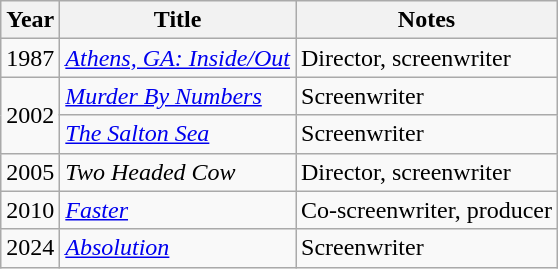<table class="wikitable">
<tr>
<th>Year</th>
<th>Title</th>
<th>Notes</th>
</tr>
<tr>
<td>1987</td>
<td><em><a href='#'>Athens, GA: Inside/Out</a></em></td>
<td>Director, screenwriter</td>
</tr>
<tr>
<td rowspan="2">2002</td>
<td><em><a href='#'>Murder By Numbers</a></em></td>
<td>Screenwriter</td>
</tr>
<tr>
<td><em><a href='#'>The Salton Sea</a></em></td>
<td>Screenwriter</td>
</tr>
<tr>
<td>2005</td>
<td><em>Two Headed Cow</em></td>
<td>Director, screenwriter</td>
</tr>
<tr>
<td>2010</td>
<td><em><a href='#'>Faster</a></em></td>
<td>Co-screenwriter, producer</td>
</tr>
<tr>
<td>2024</td>
<td><em><a href='#'>Absolution</a></em></td>
<td>Screenwriter</td>
</tr>
</table>
